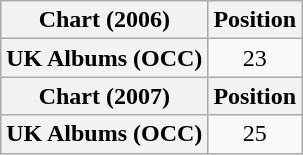<table class="wikitable plainrowheaders">
<tr>
<th>Chart (2006)</th>
<th>Position</th>
</tr>
<tr>
<th scope="row">UK Albums (OCC)</th>
<td align="center">23</td>
</tr>
<tr>
<th>Chart (2007)</th>
<th>Position</th>
</tr>
<tr>
<th scope="row">UK Albums (OCC)</th>
<td align="center">25</td>
</tr>
</table>
